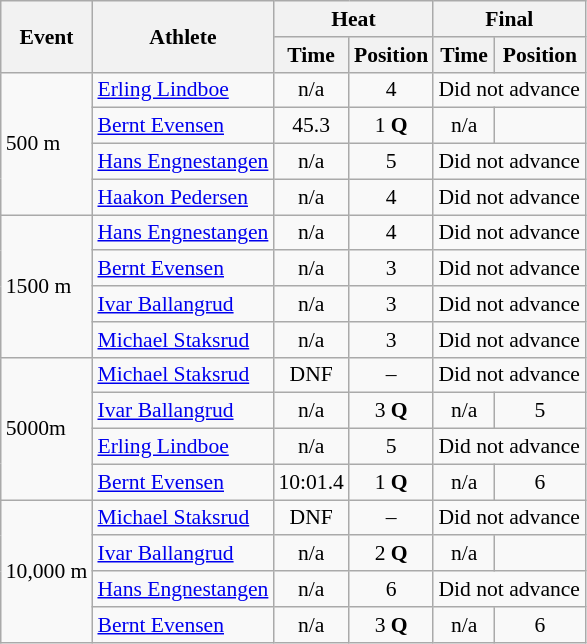<table class="wikitable" border="1" style="font-size:90%">
<tr>
<th rowspan=2>Event</th>
<th rowspan=2>Athlete</th>
<th colspan=2>Heat</th>
<th colspan=2>Final</th>
</tr>
<tr>
<th>Time</th>
<th>Position</th>
<th>Time</th>
<th>Position</th>
</tr>
<tr>
<td rowspan=4>500 m</td>
<td><a href='#'>Erling Lindboe</a></td>
<td align=center>n/a</td>
<td align=center>4</td>
<td colspan=2 align=center>Did not advance</td>
</tr>
<tr>
<td><a href='#'>Bernt Evensen</a></td>
<td align=center>45.3</td>
<td align=center>1 <strong>Q</strong></td>
<td align=center>n/a</td>
<td align=center></td>
</tr>
<tr>
<td><a href='#'>Hans Engnestangen</a></td>
<td align=center>n/a</td>
<td align=center>5</td>
<td colspan=2 align=center>Did not advance</td>
</tr>
<tr>
<td><a href='#'>Haakon Pedersen</a></td>
<td align=center>n/a</td>
<td align=center>4</td>
<td colspan=2 align=center>Did not advance</td>
</tr>
<tr>
<td rowspan=4>1500 m</td>
<td><a href='#'>Hans Engnestangen</a></td>
<td align=center>n/a</td>
<td align=center>4</td>
<td colspan=2 align=center>Did not advance</td>
</tr>
<tr>
<td><a href='#'>Bernt Evensen</a></td>
<td align=center>n/a</td>
<td align=center>3</td>
<td colspan=2 align=center>Did not advance</td>
</tr>
<tr>
<td><a href='#'>Ivar Ballangrud</a></td>
<td align=center>n/a</td>
<td align=center>3</td>
<td colspan=2 align=center>Did not advance</td>
</tr>
<tr>
<td><a href='#'>Michael Staksrud</a></td>
<td align=center>n/a</td>
<td align=center>3</td>
<td colspan=2 align=center>Did not advance</td>
</tr>
<tr>
<td rowspan=4>5000m</td>
<td><a href='#'>Michael Staksrud</a></td>
<td align=center>DNF</td>
<td align=center>–</td>
<td colspan=2 align=center>Did not advance</td>
</tr>
<tr>
<td><a href='#'>Ivar Ballangrud</a></td>
<td align=center>n/a</td>
<td align=center>3 <strong>Q</strong></td>
<td align=center>n/a</td>
<td align=center>5</td>
</tr>
<tr>
<td><a href='#'>Erling Lindboe</a></td>
<td align=center>n/a</td>
<td align=center>5</td>
<td colspan=2 align=center>Did not advance</td>
</tr>
<tr>
<td><a href='#'>Bernt Evensen</a></td>
<td align=center>10:01.4</td>
<td align=center>1 <strong>Q</strong></td>
<td align=center>n/a</td>
<td align=center>6</td>
</tr>
<tr>
<td rowspan=4>10,000 m</td>
<td><a href='#'>Michael Staksrud</a></td>
<td align=center>DNF</td>
<td align=center>–</td>
<td colspan=2 align=center>Did not advance</td>
</tr>
<tr>
<td><a href='#'>Ivar Ballangrud</a></td>
<td align=center>n/a</td>
<td align=center>2 <strong>Q</strong></td>
<td align=center>n/a</td>
<td align=center></td>
</tr>
<tr>
<td><a href='#'>Hans Engnestangen</a></td>
<td align=center>n/a</td>
<td align=center>6</td>
<td colspan=2 align=center>Did not advance</td>
</tr>
<tr>
<td><a href='#'>Bernt Evensen</a></td>
<td align=center>n/a</td>
<td align=center>3 <strong>Q</strong></td>
<td align=center>n/a</td>
<td align=center>6</td>
</tr>
</table>
